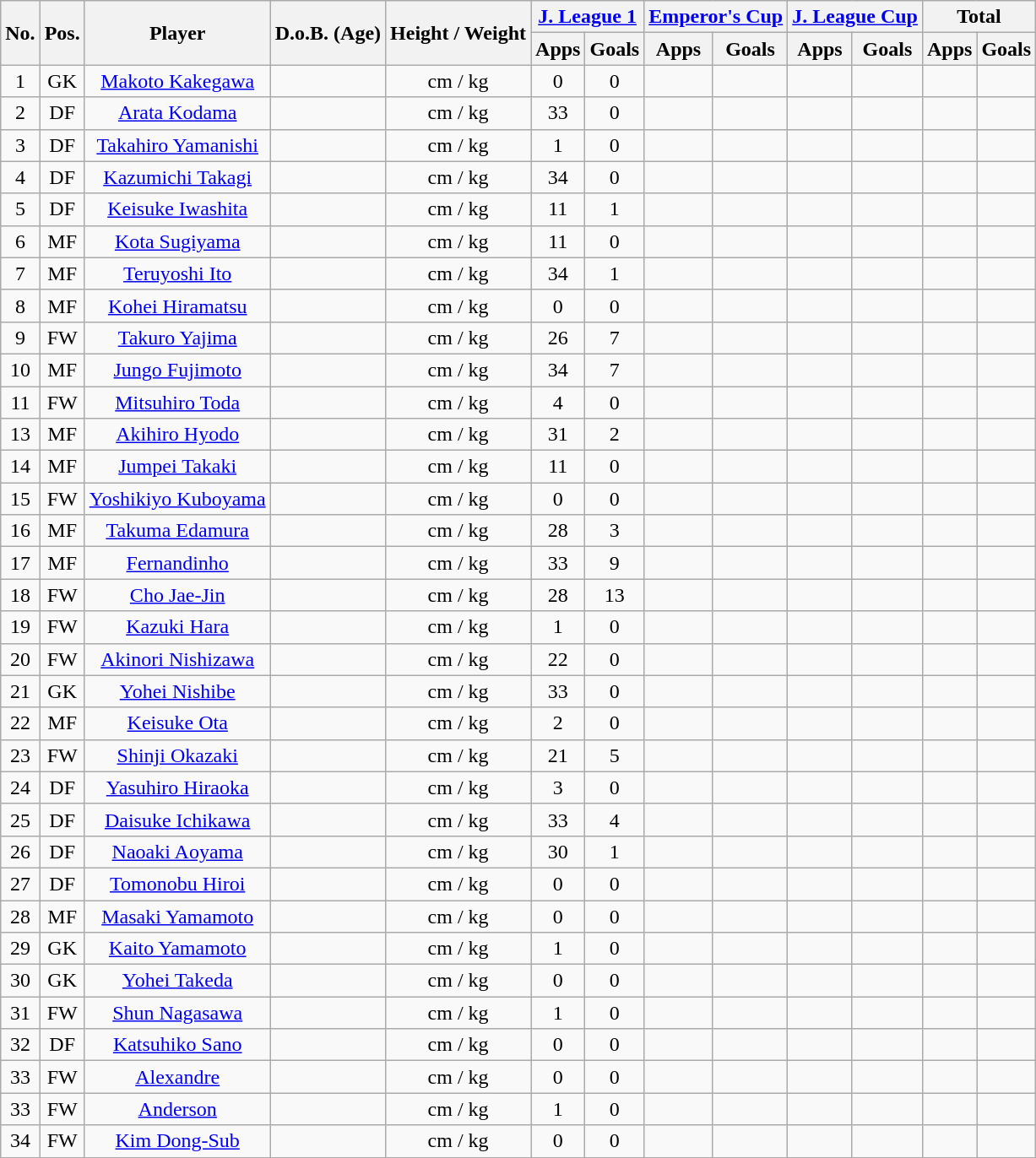<table class="wikitable" style="text-align:center;">
<tr>
<th rowspan="2">No.</th>
<th rowspan="2">Pos.</th>
<th rowspan="2">Player</th>
<th rowspan="2">D.o.B. (Age)</th>
<th rowspan="2">Height / Weight</th>
<th colspan="2"><a href='#'>J. League 1</a></th>
<th colspan="2"><a href='#'>Emperor's Cup</a></th>
<th colspan="2"><a href='#'>J. League Cup</a></th>
<th colspan="2">Total</th>
</tr>
<tr>
<th>Apps</th>
<th>Goals</th>
<th>Apps</th>
<th>Goals</th>
<th>Apps</th>
<th>Goals</th>
<th>Apps</th>
<th>Goals</th>
</tr>
<tr>
<td>1</td>
<td>GK</td>
<td><a href='#'>Makoto Kakegawa</a></td>
<td></td>
<td>cm / kg</td>
<td>0</td>
<td>0</td>
<td></td>
<td></td>
<td></td>
<td></td>
<td></td>
<td></td>
</tr>
<tr>
<td>2</td>
<td>DF</td>
<td><a href='#'>Arata Kodama</a></td>
<td></td>
<td>cm / kg</td>
<td>33</td>
<td>0</td>
<td></td>
<td></td>
<td></td>
<td></td>
<td></td>
<td></td>
</tr>
<tr>
<td>3</td>
<td>DF</td>
<td><a href='#'>Takahiro Yamanishi</a></td>
<td></td>
<td>cm / kg</td>
<td>1</td>
<td>0</td>
<td></td>
<td></td>
<td></td>
<td></td>
<td></td>
<td></td>
</tr>
<tr>
<td>4</td>
<td>DF</td>
<td><a href='#'>Kazumichi Takagi</a></td>
<td></td>
<td>cm / kg</td>
<td>34</td>
<td>0</td>
<td></td>
<td></td>
<td></td>
<td></td>
<td></td>
<td></td>
</tr>
<tr>
<td>5</td>
<td>DF</td>
<td><a href='#'>Keisuke Iwashita</a></td>
<td></td>
<td>cm / kg</td>
<td>11</td>
<td>1</td>
<td></td>
<td></td>
<td></td>
<td></td>
<td></td>
<td></td>
</tr>
<tr>
<td>6</td>
<td>MF</td>
<td><a href='#'>Kota Sugiyama</a></td>
<td></td>
<td>cm / kg</td>
<td>11</td>
<td>0</td>
<td></td>
<td></td>
<td></td>
<td></td>
<td></td>
<td></td>
</tr>
<tr>
<td>7</td>
<td>MF</td>
<td><a href='#'>Teruyoshi Ito</a></td>
<td></td>
<td>cm / kg</td>
<td>34</td>
<td>1</td>
<td></td>
<td></td>
<td></td>
<td></td>
<td></td>
<td></td>
</tr>
<tr>
<td>8</td>
<td>MF</td>
<td><a href='#'>Kohei Hiramatsu</a></td>
<td></td>
<td>cm / kg</td>
<td>0</td>
<td>0</td>
<td></td>
<td></td>
<td></td>
<td></td>
<td></td>
<td></td>
</tr>
<tr>
<td>9</td>
<td>FW</td>
<td><a href='#'>Takuro Yajima</a></td>
<td></td>
<td>cm / kg</td>
<td>26</td>
<td>7</td>
<td></td>
<td></td>
<td></td>
<td></td>
<td></td>
<td></td>
</tr>
<tr>
<td>10</td>
<td>MF</td>
<td><a href='#'>Jungo Fujimoto</a></td>
<td></td>
<td>cm / kg</td>
<td>34</td>
<td>7</td>
<td></td>
<td></td>
<td></td>
<td></td>
<td></td>
<td></td>
</tr>
<tr>
<td>11</td>
<td>FW</td>
<td><a href='#'>Mitsuhiro Toda</a></td>
<td></td>
<td>cm / kg</td>
<td>4</td>
<td>0</td>
<td></td>
<td></td>
<td></td>
<td></td>
<td></td>
<td></td>
</tr>
<tr>
<td>13</td>
<td>MF</td>
<td><a href='#'>Akihiro Hyodo</a></td>
<td></td>
<td>cm / kg</td>
<td>31</td>
<td>2</td>
<td></td>
<td></td>
<td></td>
<td></td>
<td></td>
<td></td>
</tr>
<tr>
<td>14</td>
<td>MF</td>
<td><a href='#'>Jumpei Takaki</a></td>
<td></td>
<td>cm / kg</td>
<td>11</td>
<td>0</td>
<td></td>
<td></td>
<td></td>
<td></td>
<td></td>
<td></td>
</tr>
<tr>
<td>15</td>
<td>FW</td>
<td><a href='#'>Yoshikiyo Kuboyama</a></td>
<td></td>
<td>cm / kg</td>
<td>0</td>
<td>0</td>
<td></td>
<td></td>
<td></td>
<td></td>
<td></td>
<td></td>
</tr>
<tr>
<td>16</td>
<td>MF</td>
<td><a href='#'>Takuma Edamura</a></td>
<td></td>
<td>cm / kg</td>
<td>28</td>
<td>3</td>
<td></td>
<td></td>
<td></td>
<td></td>
<td></td>
<td></td>
</tr>
<tr>
<td>17</td>
<td>MF</td>
<td><a href='#'>Fernandinho</a></td>
<td></td>
<td>cm / kg</td>
<td>33</td>
<td>9</td>
<td></td>
<td></td>
<td></td>
<td></td>
<td></td>
<td></td>
</tr>
<tr>
<td>18</td>
<td>FW</td>
<td><a href='#'>Cho Jae-Jin</a></td>
<td></td>
<td>cm / kg</td>
<td>28</td>
<td>13</td>
<td></td>
<td></td>
<td></td>
<td></td>
<td></td>
<td></td>
</tr>
<tr>
<td>19</td>
<td>FW</td>
<td><a href='#'>Kazuki Hara</a></td>
<td></td>
<td>cm / kg</td>
<td>1</td>
<td>0</td>
<td></td>
<td></td>
<td></td>
<td></td>
<td></td>
<td></td>
</tr>
<tr>
<td>20</td>
<td>FW</td>
<td><a href='#'>Akinori Nishizawa</a></td>
<td></td>
<td>cm / kg</td>
<td>22</td>
<td>0</td>
<td></td>
<td></td>
<td></td>
<td></td>
<td></td>
<td></td>
</tr>
<tr>
<td>21</td>
<td>GK</td>
<td><a href='#'>Yohei Nishibe</a></td>
<td></td>
<td>cm / kg</td>
<td>33</td>
<td>0</td>
<td></td>
<td></td>
<td></td>
<td></td>
<td></td>
<td></td>
</tr>
<tr>
<td>22</td>
<td>MF</td>
<td><a href='#'>Keisuke Ota</a></td>
<td></td>
<td>cm / kg</td>
<td>2</td>
<td>0</td>
<td></td>
<td></td>
<td></td>
<td></td>
<td></td>
<td></td>
</tr>
<tr>
<td>23</td>
<td>FW</td>
<td><a href='#'>Shinji Okazaki</a></td>
<td></td>
<td>cm / kg</td>
<td>21</td>
<td>5</td>
<td></td>
<td></td>
<td></td>
<td></td>
<td></td>
<td></td>
</tr>
<tr>
<td>24</td>
<td>DF</td>
<td><a href='#'>Yasuhiro Hiraoka</a></td>
<td></td>
<td>cm / kg</td>
<td>3</td>
<td>0</td>
<td></td>
<td></td>
<td></td>
<td></td>
<td></td>
<td></td>
</tr>
<tr>
<td>25</td>
<td>DF</td>
<td><a href='#'>Daisuke Ichikawa</a></td>
<td></td>
<td>cm / kg</td>
<td>33</td>
<td>4</td>
<td></td>
<td></td>
<td></td>
<td></td>
<td></td>
<td></td>
</tr>
<tr>
<td>26</td>
<td>DF</td>
<td><a href='#'>Naoaki Aoyama</a></td>
<td></td>
<td>cm / kg</td>
<td>30</td>
<td>1</td>
<td></td>
<td></td>
<td></td>
<td></td>
<td></td>
<td></td>
</tr>
<tr>
<td>27</td>
<td>DF</td>
<td><a href='#'>Tomonobu Hiroi</a></td>
<td></td>
<td>cm / kg</td>
<td>0</td>
<td>0</td>
<td></td>
<td></td>
<td></td>
<td></td>
<td></td>
<td></td>
</tr>
<tr>
<td>28</td>
<td>MF</td>
<td><a href='#'>Masaki Yamamoto</a></td>
<td></td>
<td>cm / kg</td>
<td>0</td>
<td>0</td>
<td></td>
<td></td>
<td></td>
<td></td>
<td></td>
<td></td>
</tr>
<tr>
<td>29</td>
<td>GK</td>
<td><a href='#'>Kaito Yamamoto</a></td>
<td></td>
<td>cm / kg</td>
<td>1</td>
<td>0</td>
<td></td>
<td></td>
<td></td>
<td></td>
<td></td>
<td></td>
</tr>
<tr>
<td>30</td>
<td>GK</td>
<td><a href='#'>Yohei Takeda</a></td>
<td></td>
<td>cm / kg</td>
<td>0</td>
<td>0</td>
<td></td>
<td></td>
<td></td>
<td></td>
<td></td>
<td></td>
</tr>
<tr>
<td>31</td>
<td>FW</td>
<td><a href='#'>Shun Nagasawa</a></td>
<td></td>
<td>cm / kg</td>
<td>1</td>
<td>0</td>
<td></td>
<td></td>
<td></td>
<td></td>
<td></td>
<td></td>
</tr>
<tr>
<td>32</td>
<td>DF</td>
<td><a href='#'>Katsuhiko Sano</a></td>
<td></td>
<td>cm / kg</td>
<td>0</td>
<td>0</td>
<td></td>
<td></td>
<td></td>
<td></td>
<td></td>
<td></td>
</tr>
<tr>
<td>33</td>
<td>FW</td>
<td><a href='#'>Alexandre</a></td>
<td></td>
<td>cm / kg</td>
<td>0</td>
<td>0</td>
<td></td>
<td></td>
<td></td>
<td></td>
<td></td>
<td></td>
</tr>
<tr>
<td>33</td>
<td>FW</td>
<td><a href='#'>Anderson</a></td>
<td></td>
<td>cm / kg</td>
<td>1</td>
<td>0</td>
<td></td>
<td></td>
<td></td>
<td></td>
<td></td>
<td></td>
</tr>
<tr>
<td>34</td>
<td>FW</td>
<td><a href='#'>Kim Dong-Sub</a></td>
<td></td>
<td>cm / kg</td>
<td>0</td>
<td>0</td>
<td></td>
<td></td>
<td></td>
<td></td>
<td></td>
<td></td>
</tr>
</table>
